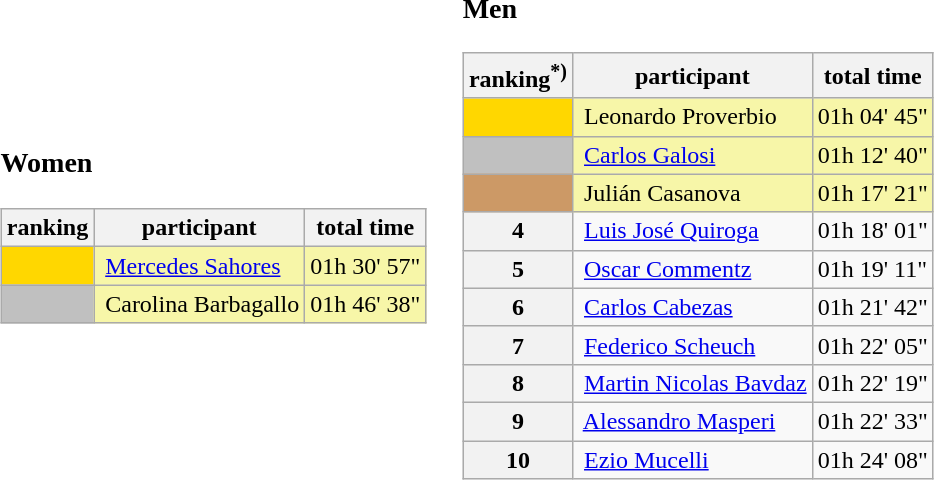<table>
<tr>
<td><br><h3>Women</h3><table class="wikitable">
<tr>
<th>ranking</th>
<th>participant</th>
<th>total time</th>
</tr>
<tr>
<td bgcolor="gold" align="center"></td>
<td bgcolor="#F7F6A8"> <a href='#'>Mercedes Sahores</a></td>
<td bgcolor="#F7F6A8">01h 30' 57"</td>
</tr>
<tr>
<td bgcolor="silver" align="center"></td>
<td bgcolor="#F7F6A8"> Carolina Barbagallo</td>
<td bgcolor="#F7F6A8">01h 46' 38"</td>
</tr>
</table>
</td>
<td></td>
<td><br><h3>Men</h3><table class="wikitable">
<tr>
<th>ranking<sup>*)</sup></th>
<th>participant</th>
<th>total time</th>
</tr>
<tr>
<td bgcolor="gold" align="center"></td>
<td bgcolor="#F7F6A8"> Leonardo Proverbio</td>
<td bgcolor="#F7F6A8">01h 04' 45"</td>
</tr>
<tr>
<td bgcolor="silver" align="center"></td>
<td bgcolor="#F7F6A8"> <a href='#'>Carlos Galosi</a></td>
<td bgcolor="#F7F6A8">01h 12' 40"</td>
</tr>
<tr>
<td bgcolor="#cc9966" align="center"></td>
<td bgcolor="#F7F6A8"> Julián Casanova</td>
<td bgcolor="#F7F6A8">01h 17' 21"</td>
</tr>
<tr>
<th>4</th>
<td> <a href='#'>Luis José Quiroga</a></td>
<td>01h 18' 01"</td>
</tr>
<tr>
<th>5</th>
<td> <a href='#'>Oscar Commentz</a></td>
<td>01h 19' 11"</td>
</tr>
<tr>
<th>6</th>
<td> <a href='#'>Carlos Cabezas</a></td>
<td>01h 21' 42"</td>
</tr>
<tr>
<th>7</th>
<td> <a href='#'>Federico Scheuch</a></td>
<td>01h 22' 05"</td>
</tr>
<tr>
<th>8</th>
<td> <a href='#'>Martin Nicolas Bavdaz</a></td>
<td>01h 22' 19"</td>
</tr>
<tr>
<th>9</th>
<td> <a href='#'>Alessandro Masperi</a></td>
<td>01h 22' 33"</td>
</tr>
<tr>
<th>10</th>
<td> <a href='#'>Ezio Mucelli</a></td>
<td>01h 24' 08"</td>
</tr>
</table>
</td>
</tr>
</table>
